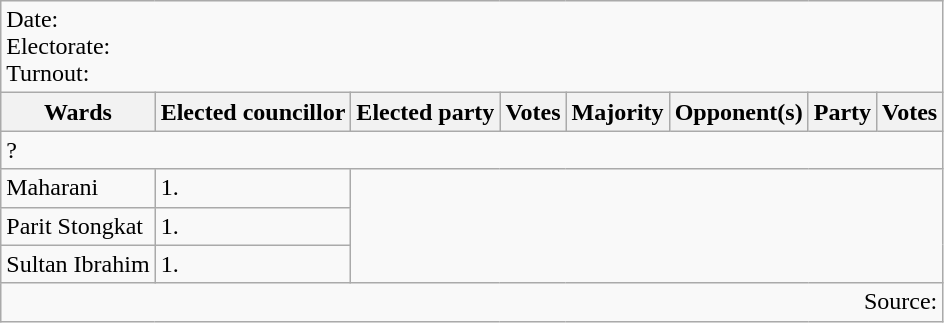<table class=wikitable>
<tr>
<td colspan=8>Date: <br>Electorate: <br>Turnout:</td>
</tr>
<tr>
<th>Wards</th>
<th>Elected councillor</th>
<th>Elected party</th>
<th>Votes</th>
<th>Majority</th>
<th>Opponent(s)</th>
<th>Party</th>
<th>Votes</th>
</tr>
<tr>
<td colspan=8>? </td>
</tr>
<tr>
<td>Maharani</td>
<td>1.</td>
</tr>
<tr>
<td>Parit Stongkat</td>
<td>1.</td>
</tr>
<tr>
<td>Sultan Ibrahim</td>
<td>1.</td>
</tr>
<tr>
<td colspan=8 align=right>Source:</td>
</tr>
</table>
